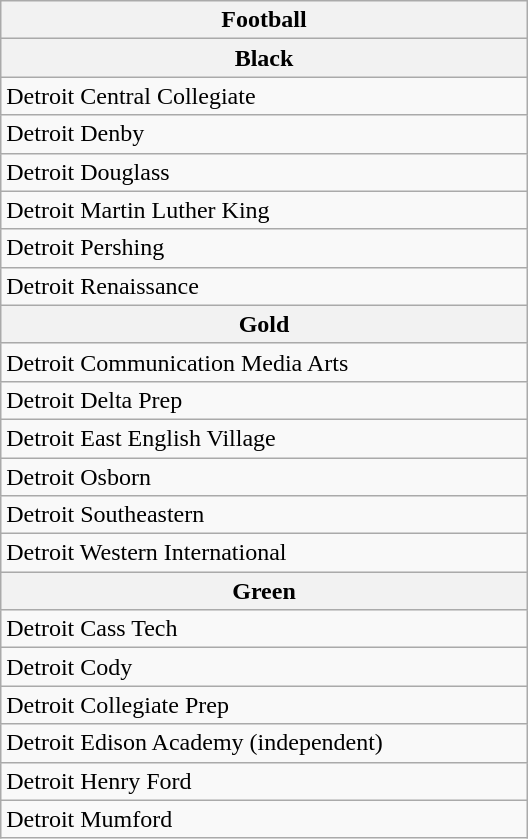<table class="wikitable collapsible collapsed" style="width:22em">
<tr>
<th align=center>Football</th>
</tr>
<tr>
<th>Black</th>
</tr>
<tr>
<td>Detroit Central Collegiate</td>
</tr>
<tr>
<td>Detroit Denby</td>
</tr>
<tr>
<td>Detroit Douglass</td>
</tr>
<tr>
<td>Detroit Martin Luther King</td>
</tr>
<tr>
<td>Detroit Pershing</td>
</tr>
<tr>
<td>Detroit Renaissance</td>
</tr>
<tr>
<th>Gold</th>
</tr>
<tr>
<td>Detroit Communication Media Arts</td>
</tr>
<tr>
<td>Detroit Delta Prep</td>
</tr>
<tr>
<td>Detroit East English Village</td>
</tr>
<tr>
<td>Detroit Osborn</td>
</tr>
<tr>
<td>Detroit Southeastern</td>
</tr>
<tr>
<td>Detroit Western International</td>
</tr>
<tr>
<th>Green</th>
</tr>
<tr>
<td>Detroit Cass Tech</td>
</tr>
<tr>
<td>Detroit Cody</td>
</tr>
<tr>
<td>Detroit Collegiate Prep</td>
</tr>
<tr>
<td>Detroit Edison Academy (independent)</td>
</tr>
<tr>
<td>Detroit Henry Ford</td>
</tr>
<tr>
<td>Detroit Mumford</td>
</tr>
</table>
